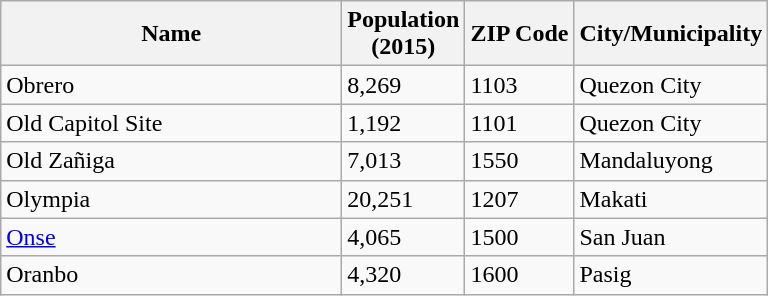<table class="wikitable sortable">
<tr>
<th style="width: 220px;">Name</th>
<th>Population<br>(2015)</th>
<th>ZIP Code</th>
<th>City/Municipality</th>
</tr>
<tr>
<td>Obrero</td>
<td>8,269</td>
<td>1103</td>
<td>Quezon City</td>
</tr>
<tr>
<td>Old Capitol Site</td>
<td>1,192</td>
<td>1101</td>
<td>Quezon City</td>
</tr>
<tr>
<td>Old Zañiga</td>
<td>7,013</td>
<td>1550</td>
<td>Mandaluyong</td>
</tr>
<tr>
<td>Olympia</td>
<td>20,251</td>
<td>1207</td>
<td>Makati</td>
</tr>
<tr>
<td><a href='#'>Onse</a></td>
<td>4,065</td>
<td>1500</td>
<td>San Juan</td>
</tr>
<tr>
<td>Oranbo</td>
<td>4,320</td>
<td>1600</td>
<td>Pasig</td>
</tr>
</table>
